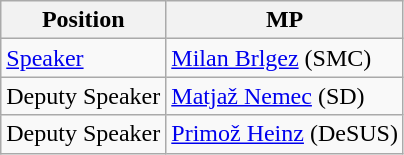<table class="wikitable">
<tr>
<th>Position</th>
<th>MP</th>
</tr>
<tr>
<td><a href='#'>Speaker</a></td>
<td><a href='#'>Milan Brlgez</a> (SMC)</td>
</tr>
<tr>
<td>Deputy Speaker</td>
<td><a href='#'>Matjaž Nemec</a> (SD)</td>
</tr>
<tr>
<td>Deputy Speaker</td>
<td><a href='#'>Primož Heinz</a> (DeSUS)</td>
</tr>
</table>
